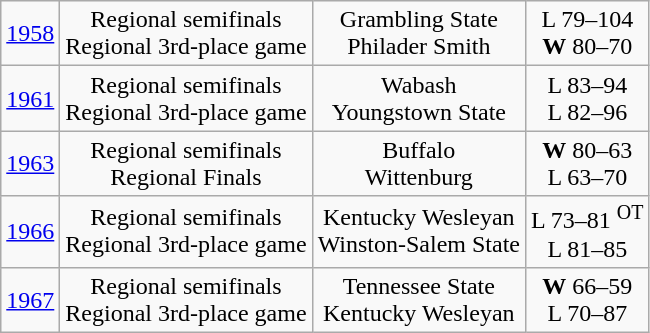<table class="wikitable">
<tr align="center">
<td><a href='#'>1958</a></td>
<td>Regional semifinals<br>Regional 3rd-place game</td>
<td>Grambling State<br>Philader Smith</td>
<td>L 79–104<br><strong>W</strong> 80–70</td>
</tr>
<tr align="center">
<td><a href='#'>1961</a></td>
<td>Regional semifinals<br>Regional 3rd-place game</td>
<td>Wabash<br>Youngstown State</td>
<td>L 83–94<br>L 82–96</td>
</tr>
<tr align="center">
<td><a href='#'>1963</a></td>
<td>Regional semifinals<br>Regional Finals</td>
<td>Buffalo<br>Wittenburg</td>
<td><strong>W</strong> 80–63<br>L 63–70</td>
</tr>
<tr align="center">
<td><a href='#'>1966</a></td>
<td>Regional semifinals<br>Regional 3rd-place game</td>
<td>Kentucky Wesleyan<br>Winston-Salem State</td>
<td>L 73–81 <sup>OT</sup><br>L 81–85</td>
</tr>
<tr align="center">
<td><a href='#'>1967</a></td>
<td>Regional semifinals<br>Regional 3rd-place game</td>
<td>Tennessee State<br>Kentucky Wesleyan</td>
<td><strong>W</strong> 66–59<br>L 70–87</td>
</tr>
</table>
